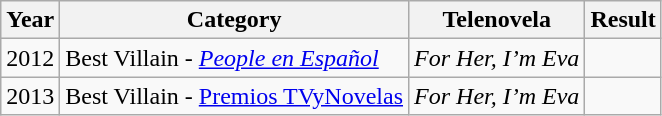<table class="wikitable sortable">
<tr>
<th>Year</th>
<th>Category</th>
<th>Telenovela</th>
<th>Result</th>
</tr>
<tr>
<td>2012</td>
<td>Best Villain - <em><a href='#'>People en Español</a></em></td>
<td><em>For Her, I’m Eva</em></td>
<td></td>
</tr>
<tr>
<td>2013</td>
<td>Best Villain - <a href='#'>Premios TVyNovelas</a></td>
<td><em>For Her, I’m Eva</em></td>
<td></td>
</tr>
</table>
